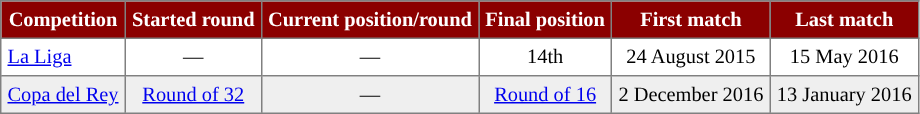<table cellpadding="4" cellspacing="0" border="1" style="text-align: center; font-size: 85%; border: gray solid 1px; border-collapse: collapse;">
<tr style="background:#8B0000; color:white;">
<th>Competition</th>
<th>Started round</th>
<th>Current position/round</th>
<th>Final position</th>
<th>First match</th>
<th>Last match</th>
</tr>
<tr>
<td align="left"><a href='#'>La Liga</a></td>
<td>—</td>
<td>—</td>
<td>14th</td>
<td>24 August 2015</td>
<td>15 May 2016</td>
</tr>
<tr bgcolor="#EFEFEF">
<td align="left"><a href='#'>Copa del Rey</a></td>
<td><a href='#'>Round of 32</a></td>
<td>—</td>
<td><a href='#'>Round of 16</a></td>
<td>2 December 2016</td>
<td>13 January 2016</td>
</tr>
</table>
